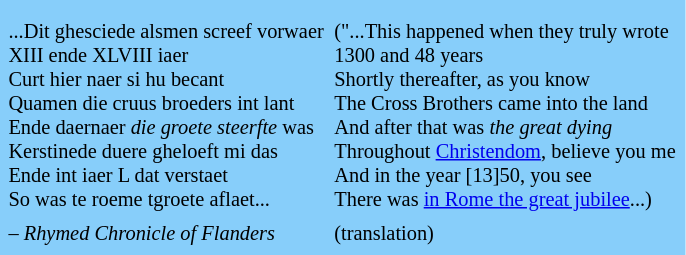<table class="toccolours" style="float: left; margin-left: 1em; margin-right: 2em; font-size: 85%; background:#87CEFA; color:black; width:25;" cellspacing="5">
<tr>
<td style="text-align: left;"></td>
</tr>
<tr>
<td style="text-align: left;">...Dit ghesciede alsmen screef vorwaer<br>XIII ende XLVIII iaer<br>Curt hier naer si hu becant<br>Quamen die cruus broeders int lant<br>Ende daernaer <em>die groete steerfte</em> was<br>Kerstinede duere gheloeft mi das<br>Ende int iaer L dat verstaet<br>So was te roeme tgroete aflaet...</td>
<td style="text-align: left;">("...This happened when they truly wrote<br>1300 and 48 years<br>Shortly thereafter, as you know<br>The Cross Brothers came into the land<br>And after that was <em>the great dying</em><br>Throughout <a href='#'>Christendom</a>, believe you me<br>And in the year [13]50, you see<br>There was <a href='#'>in Rome the great jubilee</a>...)</td>
</tr>
<tr>
<td style="text-align: left;">– <em>Rhymed Chronicle of Flanders</em></td>
<td style="text-align: left;">(translation)</td>
</tr>
</table>
